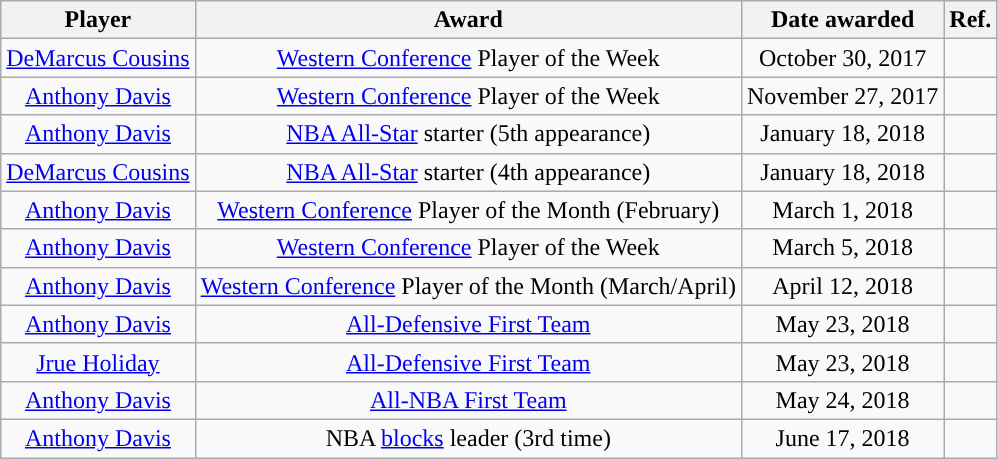<table class="wikitable sortable sortable" style="text-align: center">
<tr>
<th>Player</th>
<th>Award</th>
<th>Date awarded</th>
<th>Ref.</th>
</tr>
<tr>
<td><a href='#'>DeMarcus Cousins</a></td>
<td><a href='#'>Western Conference</a> Player of the Week</td>
<td>October 30, 2017</td>
<td align=center></td>
</tr>
<tr>
<td><a href='#'>Anthony Davis</a></td>
<td><a href='#'>Western Conference</a> Player of the Week</td>
<td>November 27, 2017</td>
<td align=center></td>
</tr>
<tr>
<td><a href='#'>Anthony Davis</a></td>
<td><a href='#'>NBA All-Star</a> starter (5th appearance)</td>
<td>January 18, 2018</td>
<td align=center></td>
</tr>
<tr>
<td><a href='#'>DeMarcus Cousins</a></td>
<td><a href='#'>NBA All-Star</a> starter (4th appearance)</td>
<td>January 18, 2018</td>
<td align=center></td>
</tr>
<tr>
<td><a href='#'>Anthony Davis</a></td>
<td><a href='#'>Western Conference</a> Player of the Month (February)</td>
<td>March 1, 2018</td>
<td align=center></td>
</tr>
<tr>
<td><a href='#'>Anthony Davis</a></td>
<td><a href='#'>Western Conference</a> Player of the Week</td>
<td>March 5, 2018</td>
<td align=center></td>
</tr>
<tr>
<td><a href='#'>Anthony Davis</a></td>
<td><a href='#'>Western Conference</a> Player of the Month (March/April)</td>
<td>April 12, 2018</td>
<td align=center></td>
</tr>
<tr>
<td><a href='#'>Anthony Davis</a></td>
<td><a href='#'>All-Defensive First Team</a></td>
<td>May 23, 2018</td>
<td align=center></td>
</tr>
<tr>
<td><a href='#'>Jrue Holiday</a></td>
<td><a href='#'>All-Defensive First Team</a></td>
<td>May 23, 2018</td>
<td align=center></td>
</tr>
<tr>
<td><a href='#'>Anthony Davis</a></td>
<td><a href='#'>All-NBA First Team</a></td>
<td>May 24, 2018</td>
<td align=center></td>
</tr>
<tr>
<td><a href='#'>Anthony Davis</a></td>
<td>NBA <a href='#'>blocks</a> leader (3rd time)</td>
<td>June 17, 2018</td>
<td align=center></td>
</tr>
</table>
